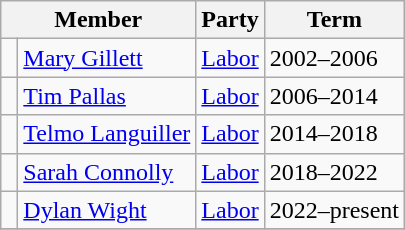<table class="wikitable">
<tr>
<th colspan="2">Member</th>
<th>Party</th>
<th>Term</th>
</tr>
<tr>
<td> </td>
<td><a href='#'>Mary Gillett</a></td>
<td><a href='#'>Labor</a></td>
<td>2002–2006</td>
</tr>
<tr>
<td> </td>
<td><a href='#'>Tim Pallas</a></td>
<td><a href='#'>Labor</a></td>
<td>2006–2014</td>
</tr>
<tr>
<td> </td>
<td><a href='#'>Telmo Languiller</a></td>
<td><a href='#'>Labor</a></td>
<td>2014–2018</td>
</tr>
<tr>
<td> </td>
<td><a href='#'>Sarah Connolly</a></td>
<td><a href='#'>Labor</a></td>
<td>2018–2022</td>
</tr>
<tr>
<td> </td>
<td><a href='#'>Dylan Wight</a></td>
<td><a href='#'>Labor</a></td>
<td>2022–present</td>
</tr>
<tr>
</tr>
</table>
